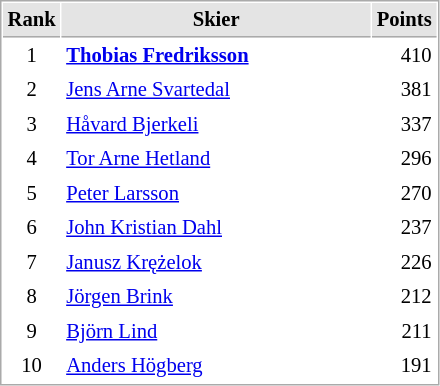<table cellspacing="1" cellpadding="3" style="border:1px solid #AAAAAA;font-size:86%">
<tr style="background-color: #E4E4E4;">
<th style="border-bottom:1px solid #AAAAAA" width=10>Rank</th>
<th style="border-bottom:1px solid #AAAAAA" width=200>Skier</th>
<th style="border-bottom:1px solid #AAAAAA" width=20 align=right>Points</th>
</tr>
<tr>
<td align=center>1</td>
<td> <strong><a href='#'>Thobias Fredriksson</a></strong></td>
<td align=right>410</td>
</tr>
<tr>
<td align=center>2</td>
<td> <a href='#'>Jens Arne Svartedal</a></td>
<td align=right>381</td>
</tr>
<tr>
<td align=center>3</td>
<td> <a href='#'>Håvard Bjerkeli</a></td>
<td align=right>337</td>
</tr>
<tr>
<td align=center>4</td>
<td> <a href='#'>Tor Arne Hetland</a></td>
<td align=right>296</td>
</tr>
<tr>
<td align=center>5</td>
<td> <a href='#'>Peter Larsson</a></td>
<td align=right>270</td>
</tr>
<tr>
<td align=center>6</td>
<td> <a href='#'>John Kristian Dahl</a></td>
<td align=right>237</td>
</tr>
<tr>
<td align=center>7</td>
<td> <a href='#'>Janusz Krężelok</a></td>
<td align=right>226</td>
</tr>
<tr>
<td align=center>8</td>
<td> <a href='#'>Jörgen Brink</a></td>
<td align=right>212</td>
</tr>
<tr>
<td align=center>9</td>
<td> <a href='#'>Björn Lind</a></td>
<td align=right>211</td>
</tr>
<tr>
<td align=center>10</td>
<td> <a href='#'>Anders Högberg</a></td>
<td align=right>191</td>
</tr>
</table>
